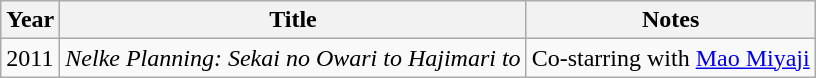<table class="wikitable">
<tr>
<th>Year</th>
<th>Title</th>
<th>Notes</th>
</tr>
<tr>
<td>2011</td>
<td><em>Nelke Planning: Sekai no Owari to Hajimari to</em></td>
<td>Co-starring with <a href='#'>Mao Miyaji</a></td>
</tr>
</table>
